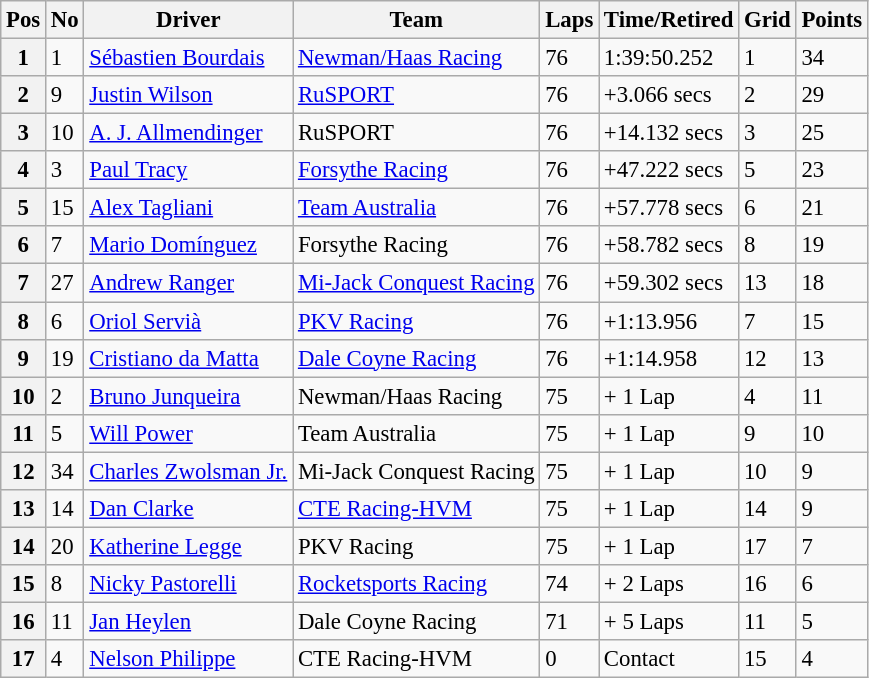<table class="wikitable" style="font-size:95%;">
<tr>
<th>Pos</th>
<th>No</th>
<th>Driver</th>
<th>Team</th>
<th>Laps</th>
<th>Time/Retired</th>
<th>Grid</th>
<th>Points</th>
</tr>
<tr>
<th>1</th>
<td>1</td>
<td> <a href='#'>Sébastien Bourdais</a></td>
<td><a href='#'>Newman/Haas Racing</a></td>
<td>76</td>
<td>1:39:50.252</td>
<td>1</td>
<td>34</td>
</tr>
<tr>
<th>2</th>
<td>9</td>
<td> <a href='#'>Justin Wilson</a></td>
<td><a href='#'>RuSPORT</a></td>
<td>76</td>
<td>+3.066 secs</td>
<td>2</td>
<td>29</td>
</tr>
<tr>
<th>3</th>
<td>10</td>
<td> <a href='#'>A. J. Allmendinger</a></td>
<td>RuSPORT</td>
<td>76</td>
<td>+14.132 secs</td>
<td>3</td>
<td>25</td>
</tr>
<tr>
<th>4</th>
<td>3</td>
<td> <a href='#'>Paul Tracy</a></td>
<td><a href='#'>Forsythe Racing</a></td>
<td>76</td>
<td>+47.222 secs</td>
<td>5</td>
<td>23</td>
</tr>
<tr>
<th>5</th>
<td>15</td>
<td> <a href='#'>Alex Tagliani</a></td>
<td><a href='#'>Team Australia</a></td>
<td>76</td>
<td>+57.778 secs</td>
<td>6</td>
<td>21</td>
</tr>
<tr>
<th>6</th>
<td>7</td>
<td> <a href='#'>Mario Domínguez</a></td>
<td>Forsythe Racing</td>
<td>76</td>
<td>+58.782 secs</td>
<td>8</td>
<td>19</td>
</tr>
<tr>
<th>7</th>
<td>27</td>
<td> <a href='#'>Andrew Ranger</a></td>
<td><a href='#'>Mi-Jack Conquest Racing</a></td>
<td>76</td>
<td>+59.302 secs</td>
<td>13</td>
<td>18</td>
</tr>
<tr>
<th>8</th>
<td>6</td>
<td> <a href='#'>Oriol Servià</a></td>
<td><a href='#'>PKV Racing</a></td>
<td>76</td>
<td>+1:13.956</td>
<td>7</td>
<td>15</td>
</tr>
<tr>
<th>9</th>
<td>19</td>
<td> <a href='#'>Cristiano da Matta</a></td>
<td><a href='#'>Dale Coyne Racing</a></td>
<td>76</td>
<td>+1:14.958</td>
<td>12</td>
<td>13</td>
</tr>
<tr>
<th>10</th>
<td>2</td>
<td> <a href='#'>Bruno Junqueira</a></td>
<td>Newman/Haas Racing</td>
<td>75</td>
<td>+ 1 Lap</td>
<td>4</td>
<td>11</td>
</tr>
<tr>
<th>11</th>
<td>5</td>
<td> <a href='#'>Will Power</a></td>
<td>Team Australia</td>
<td>75</td>
<td>+ 1 Lap</td>
<td>9</td>
<td>10</td>
</tr>
<tr>
<th>12</th>
<td>34</td>
<td> <a href='#'>Charles Zwolsman Jr.</a></td>
<td>Mi-Jack Conquest Racing</td>
<td>75</td>
<td>+ 1 Lap</td>
<td>10</td>
<td>9</td>
</tr>
<tr>
<th>13</th>
<td>14</td>
<td> <a href='#'>Dan Clarke</a></td>
<td><a href='#'>CTE Racing-HVM</a></td>
<td>75</td>
<td>+ 1 Lap</td>
<td>14</td>
<td>9</td>
</tr>
<tr>
<th>14</th>
<td>20</td>
<td> <a href='#'>Katherine Legge</a></td>
<td>PKV Racing</td>
<td>75</td>
<td>+ 1 Lap</td>
<td>17</td>
<td>7</td>
</tr>
<tr>
<th>15</th>
<td>8</td>
<td> <a href='#'>Nicky Pastorelli</a></td>
<td><a href='#'>Rocketsports Racing</a></td>
<td>74</td>
<td>+ 2 Laps</td>
<td>16</td>
<td>6</td>
</tr>
<tr>
<th>16</th>
<td>11</td>
<td> <a href='#'>Jan Heylen</a></td>
<td>Dale Coyne Racing</td>
<td>71</td>
<td>+ 5 Laps</td>
<td>11</td>
<td>5</td>
</tr>
<tr>
<th>17</th>
<td>4</td>
<td> <a href='#'>Nelson Philippe</a></td>
<td>CTE Racing-HVM</td>
<td>0</td>
<td>Contact</td>
<td>15</td>
<td>4</td>
</tr>
</table>
